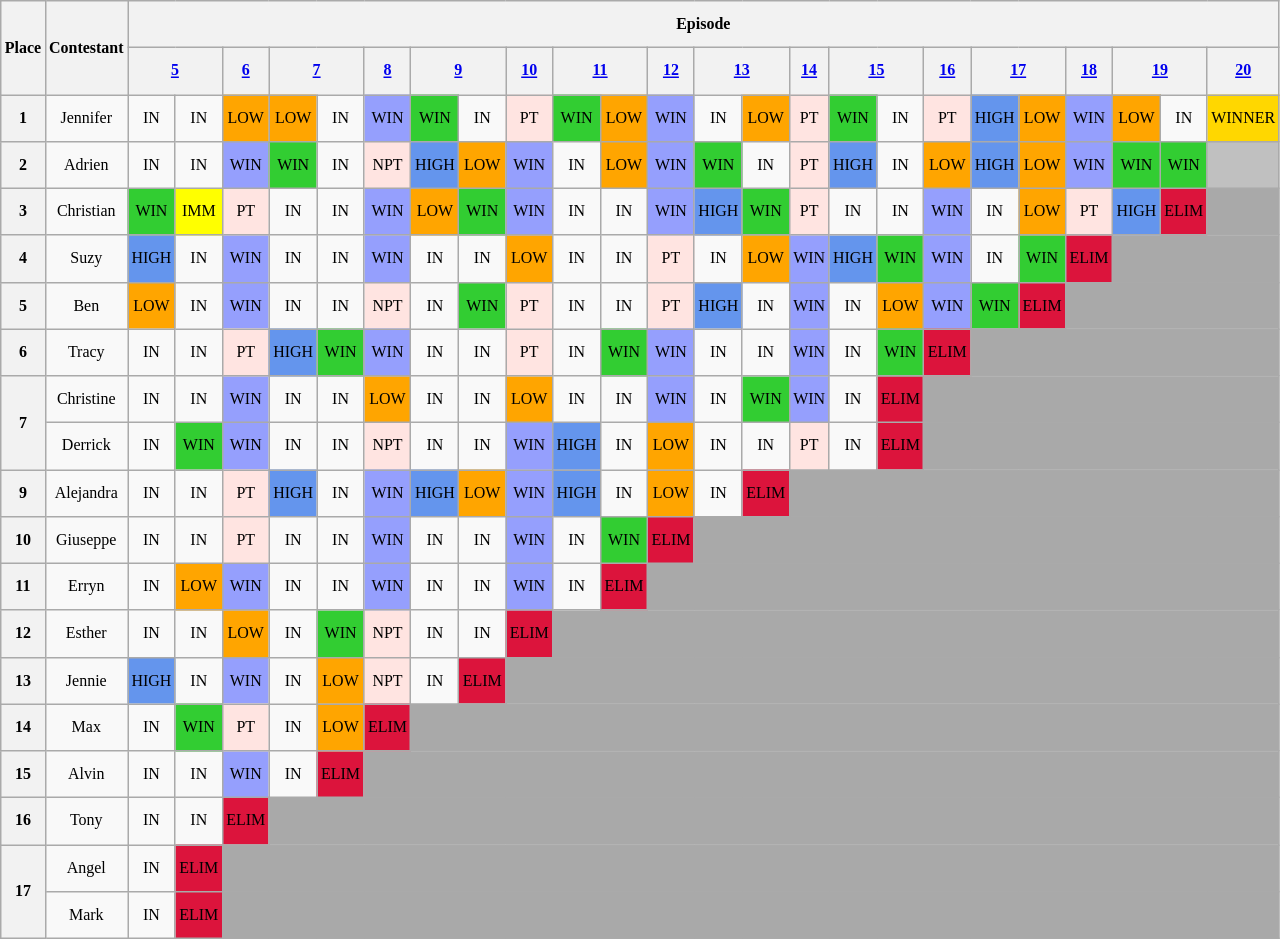<table class="wikitable" style="text-align: center; font-size: 8pt; line-height:26px;">
<tr>
<th rowspan="2">Place</th>
<th rowspan="2">Contestant</th>
<th colspan="24">Episode</th>
</tr>
<tr>
<th colspan="2"><a href='#'>5</a></th>
<th><a href='#'>6</a></th>
<th colspan="2"><a href='#'>7</a></th>
<th><a href='#'>8</a></th>
<th colspan="2"><a href='#'>9</a></th>
<th><a href='#'>10</a></th>
<th colspan="2"><a href='#'>11</a></th>
<th><a href='#'>12</a></th>
<th colspan="2"><a href='#'>13</a></th>
<th><a href='#'>14</a></th>
<th colspan="2"><a href='#'>15</a></th>
<th><a href='#'>16</a></th>
<th colspan="2"><a href='#'>17</a></th>
<th><a href='#'>18</a></th>
<th colspan="2"><a href='#'>19</a></th>
<th><a href='#'>20</a></th>
</tr>
<tr>
<th>1</th>
<td>Jennifer</td>
<td>IN</td>
<td>IN</td>
<td style="background:orange;">LOW</td>
<td style="background:orange;">LOW</td>
<td>IN</td>
<td style="background:#959FFD">WIN</td>
<td style="background:limegreen">WIN</td>
<td>IN</td>
<td style="background:mistyrose">PT</td>
<td style="background:limegreen">WIN</td>
<td style="background:orange">LOW</td>
<td style="background:#959FFD">WIN</td>
<td>IN</td>
<td style="background:orange">LOW</td>
<td style="background:mistyrose">PT</td>
<td style="background:limegreen">WIN</td>
<td>IN</td>
<td style="background:mistyrose">PT</td>
<td style="background:cornflowerblue">HIGH</td>
<td style="background:orange">LOW</td>
<td style="background:#959FFD">WIN</td>
<td style="background:orange;">LOW</td>
<td>IN</td>
<td style="background:gold">WINNER</td>
</tr>
<tr>
<th>2</th>
<td>Adrien</td>
<td>IN</td>
<td>IN</td>
<td style="background:#959FFD">WIN</td>
<td style="background:limegreen">WIN</td>
<td>IN</td>
<td style="background:mistyrose">NPT</td>
<td style="background:cornflowerblue">HIGH</td>
<td style="background:orange;">LOW</td>
<td style="background:#959FFD">WIN</td>
<td>IN</td>
<td style="background:orange;">LOW</td>
<td style="background:#959FFD">WIN</td>
<td style="background:limegreen">WIN</td>
<td>IN</td>
<td style="background:mistyrose">PT</td>
<td style="background:cornflowerblue">HIGH</td>
<td>IN</td>
<td style="background:orange;">LOW</td>
<td style="background:cornflowerblue">HIGH</td>
<td style="background:orange;">LOW</td>
<td style="background:#959FFD">WIN</td>
<td style="background:limegreen">WIN</td>
<td style="background:limegreen">WIN</td>
<td style="background:silver"></td>
</tr>
<tr>
<th>3</th>
<td>Christian</td>
<td style="background:limegreen">WIN</td>
<td style="background:yellow">IMM</td>
<td style="background:mistyrose">PT</td>
<td>IN</td>
<td>IN</td>
<td style="background:#959FFD">WIN</td>
<td style="background:orange;">LOW</td>
<td style="background:limegreen">WIN</td>
<td style="background:#959FFD">WIN</td>
<td>IN</td>
<td>IN</td>
<td style="background:#959FFD">WIN</td>
<td style="background:cornflowerblue">HIGH</td>
<td style="background:limegreen">WIN</td>
<td style="background:mistyrose">PT</td>
<td>IN</td>
<td>IN</td>
<td style="background:#959FFD">WIN</td>
<td>IN</td>
<td style="background:orange">LOW</td>
<td style="background:mistyrose">PT</td>
<td style="background:cornflowerblue">HIGH</td>
<td style="background:crimson">ELIM</td>
<td colspan="2" style="background:darkgray"></td>
</tr>
<tr>
<th>4</th>
<td>Suzy</td>
<td style="background:cornflowerblue">HIGH</td>
<td>IN</td>
<td style="background:#959FFD">WIN</td>
<td>IN</td>
<td>IN</td>
<td style="background:#959FFD">WIN</td>
<td>IN</td>
<td>IN</td>
<td style="background:orange;">LOW</td>
<td>IN</td>
<td>IN</td>
<td style="background:mistyrose">PT</td>
<td>IN</td>
<td style="background:orange;">LOW</td>
<td style="background:#959FFD">WIN</td>
<td style="background:cornflowerblue">HIGH</td>
<td style="background:limegreen">WIN</td>
<td style="background:#959FFD">WIN</td>
<td>IN</td>
<td style="background:limegreen">WIN</td>
<td style="background:crimson">ELIM</td>
<td colspan="3" style="background:darkgrey"></td>
</tr>
<tr>
<th>5</th>
<td>Ben</td>
<td style="background:orange;">LOW</td>
<td>IN</td>
<td style="background:#959FFD">WIN</td>
<td>IN</td>
<td>IN</td>
<td style="background:mistyrose">NPT</td>
<td>IN</td>
<td style="background:limegreen">WIN</td>
<td style="background:mistyrose">PT</td>
<td>IN</td>
<td>IN</td>
<td style="background:mistyrose">PT</td>
<td style="background:cornflowerblue">HIGH</td>
<td>IN</td>
<td style="background:#959FFD">WIN</td>
<td>IN</td>
<td style="background:orange;">LOW</td>
<td style="background:#959FFD">WIN</td>
<td style="background:limegreen">WIN</td>
<td style="background:crimson">ELIM</td>
<td colspan="5" style="background:darkgrey"></td>
</tr>
<tr>
<th>6</th>
<td>Tracy</td>
<td>IN</td>
<td>IN</td>
<td style="background:mistyrose">PT</td>
<td style="background:cornflowerblue">HIGH</td>
<td style="background:limegreen">WIN</td>
<td style="background:#959FFD">WIN</td>
<td>IN</td>
<td>IN</td>
<td style="background:mistyrose">PT</td>
<td>IN</td>
<td style="background:limegreen">WIN</td>
<td style="background:#959FFD">WIN</td>
<td>IN</td>
<td>IN</td>
<td style="background:#959FFD">WIN</td>
<td>IN</td>
<td style="background:limegreen">WIN</td>
<td style="background:crimson">ELIM</td>
<td colspan="7" style="background:darkgray"></td>
</tr>
<tr>
<th rowspan=2>7</th>
<td>Christine</td>
<td>IN</td>
<td>IN</td>
<td style="background:#959FFD">WIN</td>
<td>IN</td>
<td>IN</td>
<td style="background:orange">LOW</td>
<td>IN</td>
<td>IN</td>
<td style="background:orange">LOW</td>
<td>IN</td>
<td>IN</td>
<td style="background:#959FFD">WIN</td>
<td>IN</td>
<td style="background:limegreen">WIN</td>
<td style="background:#959FFD">WIN</td>
<td>IN</td>
<td style="background:crimson">ELIM</td>
<td colspan="8" style="background:darkgrey"></td>
</tr>
<tr>
<td>Derrick</td>
<td>IN</td>
<td style="background:limegreen">WIN</td>
<td style="background:#959FFD">WIN</td>
<td>IN</td>
<td>IN</td>
<td style="background:mistyrose">NPT</td>
<td>IN</td>
<td>IN</td>
<td style="background:#959FFD">WIN</td>
<td style="background:cornflowerblue">HIGH</td>
<td>IN</td>
<td style="background:orange;">LOW</td>
<td>IN</td>
<td>IN</td>
<td style="background:mistyrose">PT</td>
<td>IN</td>
<td style="background:crimson">ELIM</td>
<td colspan="8" style="background:darkgrey"></td>
</tr>
<tr>
<th>9</th>
<td>Alejandra</td>
<td>IN</td>
<td>IN</td>
<td style="background:mistyrose">PT</td>
<td style="background:cornflowerblue;">HIGH</td>
<td>IN</td>
<td style="background:#959FFD">WIN</td>
<td style="background:cornflowerblue;">HIGH</td>
<td style="background:orange">LOW</td>
<td style="background:#959FFD">WIN</td>
<td style="background:cornflowerblue;">HIGH</td>
<td>IN</td>
<td style="background:orange">LOW</td>
<td>IN</td>
<td style="background:crimson">ELIM</td>
<td colspan="11" style="background:darkgrey"></td>
</tr>
<tr>
<th>10</th>
<td>Giuseppe</td>
<td>IN</td>
<td>IN</td>
<td style="background:mistyrose">PT</td>
<td>IN</td>
<td>IN</td>
<td style="background:#959FFD">WIN</td>
<td>IN</td>
<td>IN</td>
<td style="background:#959FFD">WIN</td>
<td>IN</td>
<td style="background:limegreen">WIN</td>
<td style="background:crimson">ELIM</td>
<td colspan="13" style="background:darkgrey"></td>
</tr>
<tr>
<th>11</th>
<td>Erryn</td>
<td>IN</td>
<td style="background:orange;">LOW</td>
<td style="background:#959FFD">WIN</td>
<td>IN</td>
<td>IN</td>
<td style="background:#959FFD">WIN</td>
<td>IN</td>
<td>IN</td>
<td style="background:#959FFD">WIN</td>
<td>IN</td>
<td style="background:crimson">ELIM</td>
<td colspan="14" style="background:darkgray"></td>
</tr>
<tr>
<th>12</th>
<td>Esther</td>
<td>IN</td>
<td>IN</td>
<td style="background:orange">LOW</td>
<td>IN</td>
<td style="background:limegreen">WIN</td>
<td style="background:mistyrose">NPT</td>
<td>IN</td>
<td>IN</td>
<td style="background:crimson">ELIM</td>
<td colspan="16" style="background:darkgray"></td>
</tr>
<tr>
<th>13</th>
<td>Jennie</td>
<td style="background:cornflowerblue">HIGH</td>
<td>IN</td>
<td style="background:#959FFD">WIN</td>
<td>IN</td>
<td style="background:orange">LOW</td>
<td style="background:mistyrose">NPT</td>
<td>IN</td>
<td style="background:crimson">ELIM</td>
<td colspan="18" style="background:darkgray"></td>
</tr>
<tr>
<th>14</th>
<td>Max</td>
<td>IN</td>
<td style="background:limegreen">WIN</td>
<td style="background:mistyrose">PT</td>
<td>IN</td>
<td style="background:orange">LOW</td>
<td style="background:crimson">ELIM</td>
<td colspan="18" style="background:darkgray"></td>
</tr>
<tr>
<th>15</th>
<td>Alvin</td>
<td>IN</td>
<td>IN</td>
<td style="background:#959FFD">WIN</td>
<td>IN</td>
<td style="background:crimson">ELIM</td>
<td colspan="19" style="background:darkgray"></td>
</tr>
<tr>
<th>16</th>
<td>Tony</td>
<td>IN</td>
<td>IN</td>
<td style="background:crimson">ELIM</td>
<td colspan="21" style="background:darkgray"></td>
</tr>
<tr>
<th rowspan=2>17</th>
<td>Angel</td>
<td>IN</td>
<td style="background:crimson">ELIM</td>
<td colspan="22" style="background:darkgray"></td>
</tr>
<tr>
<td>Mark</td>
<td>IN</td>
<td style="background:crimson">ELIM</td>
<td colspan="22" style="background:darkgray"></td>
</tr>
</table>
